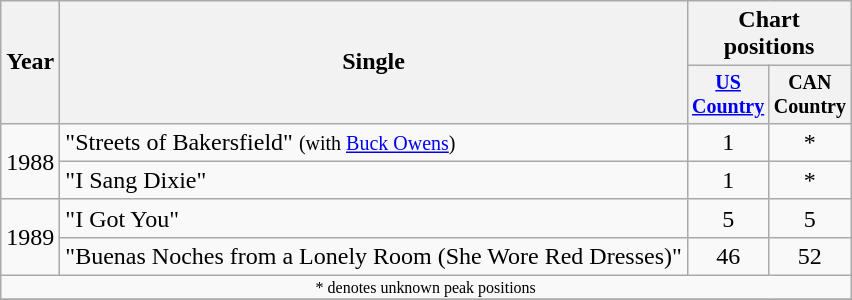<table class="wikitable" style="text-align:center;">
<tr>
<th rowspan="2">Year</th>
<th rowspan="2">Single</th>
<th colspan="2">Chart positions</th>
</tr>
<tr style="font-size:smaller;">
<th width="45"><a href='#'>US Country</a></th>
<th width="45">CAN Country</th>
</tr>
<tr>
<td rowspan="2">1988</td>
<td align="left">"Streets of Bakersfield" <small>(with <a href='#'>Buck Owens</a>)</small></td>
<td>1</td>
<td>*</td>
</tr>
<tr>
<td align="left">"I Sang Dixie"</td>
<td>1</td>
<td>*</td>
</tr>
<tr>
<td rowspan="2">1989</td>
<td align="left">"I Got You"</td>
<td>5</td>
<td>5</td>
</tr>
<tr>
<td align="left">"Buenas Noches from a Lonely Room (She Wore Red Dresses)"</td>
<td>46</td>
<td>52</td>
</tr>
<tr>
<td colspan="10" style="font-size:8pt">* denotes unknown peak positions</td>
</tr>
<tr>
</tr>
</table>
